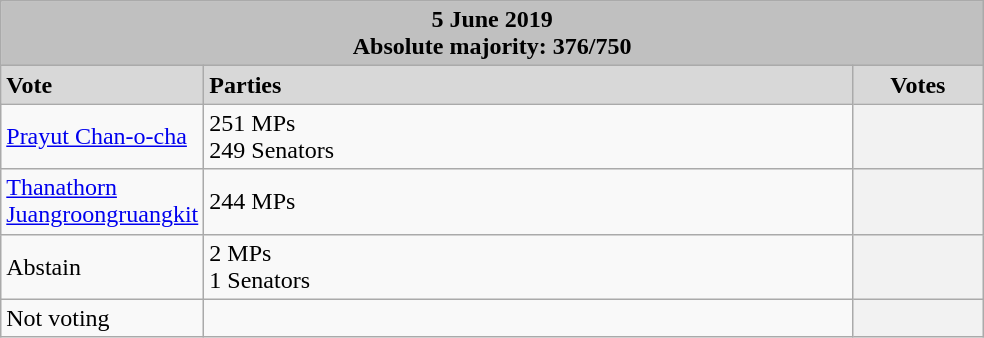<table class="wikitable">
<tr>
<td bgcolor="#c0c0c0" colspan="3" align="center"><strong>5 June 2019<br>Absolute majority: 376/750</strong></td>
</tr>
<tr bgcolor="#d8d8d8">
<td width="80"><strong>Vote</strong></td>
<td width="425"><strong>Parties</strong></td>
<td width="80" align="center"><strong>Votes</strong></td>
</tr>
<tr>
<td><a href='#'>Prayut Chan-o-cha</a></td>
<td>251 MPs<br>249 Senators</td>
<th></th>
</tr>
<tr>
<td><a href='#'>Thanathorn Juangroongruangkit</a></td>
<td>244 MPs</td>
<th></th>
</tr>
<tr>
<td>Abstain</td>
<td>2 MPs<br>1 Senators</td>
<th></th>
</tr>
<tr>
<td>Not voting</td>
<td></td>
<th></th>
</tr>
</table>
